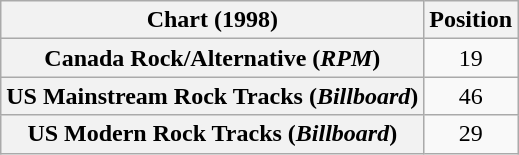<table class="wikitable sortable plainrowheaders" style="text-align:center">
<tr>
<th>Chart (1998)</th>
<th>Position</th>
</tr>
<tr>
<th scope="row">Canada Rock/Alternative (<em>RPM</em>)</th>
<td>19</td>
</tr>
<tr>
<th scope="row">US Mainstream Rock Tracks (<em>Billboard</em>)</th>
<td>46</td>
</tr>
<tr>
<th scope="row">US Modern Rock Tracks (<em>Billboard</em>)</th>
<td>29</td>
</tr>
</table>
